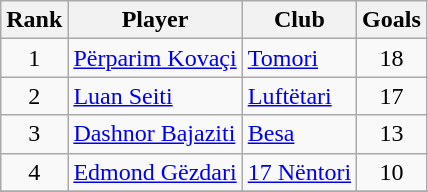<table class="wikitable" style="text-align:center">
<tr>
<th>Rank</th>
<th>Player</th>
<th>Club</th>
<th>Goals</th>
</tr>
<tr>
<td>1</td>
<td align="left"> <a href='#'>Përparim Kovaçi</a></td>
<td align="left"><a href='#'>Tomori</a></td>
<td>18</td>
</tr>
<tr>
<td>2</td>
<td align="left"> <a href='#'>Luan Seiti</a></td>
<td align="left"><a href='#'>Luftëtari</a></td>
<td>17</td>
</tr>
<tr>
<td>3</td>
<td align="left"> <a href='#'>Dashnor Bajaziti</a></td>
<td align="left"><a href='#'>Besa</a></td>
<td>13</td>
</tr>
<tr>
<td>4</td>
<td align="left"> <a href='#'>Edmond Gëzdari</a></td>
<td align="left"><a href='#'>17 Nëntori</a></td>
<td>10</td>
</tr>
<tr>
</tr>
</table>
